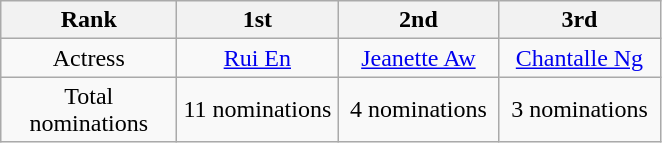<table class="wikitable" border="1">
<tr>
<th width="110">Rank</th>
<th width="100">1st</th>
<th width="100">2nd</th>
<th width="100">3rd</th>
</tr>
<tr align=center>
<td>Actress</td>
<td><a href='#'>Rui En</a></td>
<td><a href='#'>Jeanette Aw</a></td>
<td><a href='#'>Chantalle Ng</a></td>
</tr>
<tr align=center>
<td>Total nominations</td>
<td>11 nominations</td>
<td>4 nominations</td>
<td>3 nominations</td>
</tr>
</table>
